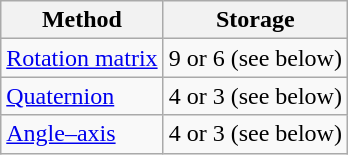<table class="wikitable">
<tr>
<th>Method</th>
<th>Storage</th>
</tr>
<tr>
<td><a href='#'>Rotation matrix</a></td>
<td>9 or 6 (see below)</td>
</tr>
<tr>
<td><a href='#'>Quaternion</a></td>
<td>4 or 3 (see below)</td>
</tr>
<tr>
<td><a href='#'>Angle–axis</a></td>
<td>4 or 3 (see below)</td>
</tr>
</table>
